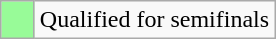<table class="wikitable">
<tr>
<td style="width:15px; background:#98fb98;"></td>
<td>Qualified for semifinals</td>
</tr>
</table>
